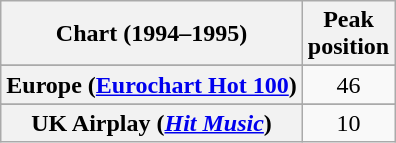<table class="wikitable sortable plainrowheaders" style="text-align:center">
<tr>
<th scope="col">Chart (1994–1995)</th>
<th scope="col">Peak<br>position</th>
</tr>
<tr>
</tr>
<tr>
<th scope="row">Europe (<a href='#'>Eurochart Hot 100</a>)</th>
<td>46</td>
</tr>
<tr>
</tr>
<tr>
</tr>
<tr>
</tr>
<tr>
<th scope="row">UK Airplay (<em><a href='#'>Hit Music</a></em>)</th>
<td>10</td>
</tr>
</table>
